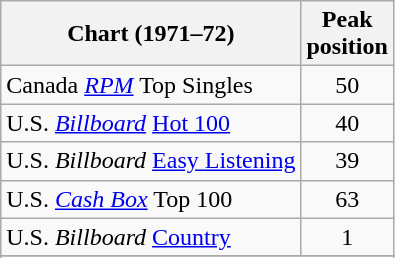<table class="wikitable sortable">
<tr>
<th>Chart (1971–72)</th>
<th>Peak<br>position</th>
</tr>
<tr>
<td>Canada <em><a href='#'>RPM</a></em> Top Singles</td>
<td style="text-align:center;">50</td>
</tr>
<tr>
<td>U.S. <em><a href='#'>Billboard</a></em> <a href='#'>Hot 100</a></td>
<td style="text-align:center;">40</td>
</tr>
<tr>
<td>U.S. <em>Billboard</em> <a href='#'>Easy Listening</a></td>
<td style="text-align:center;">39</td>
</tr>
<tr>
<td>U.S. <a href='#'><em>Cash Box</em></a> Top 100</td>
<td align="center">63</td>
</tr>
<tr>
<td>U.S. <em>Billboard</em> <a href='#'>Country</a></td>
<td style="text-align:center;">1</td>
</tr>
<tr>
</tr>
<tr>
</tr>
</table>
